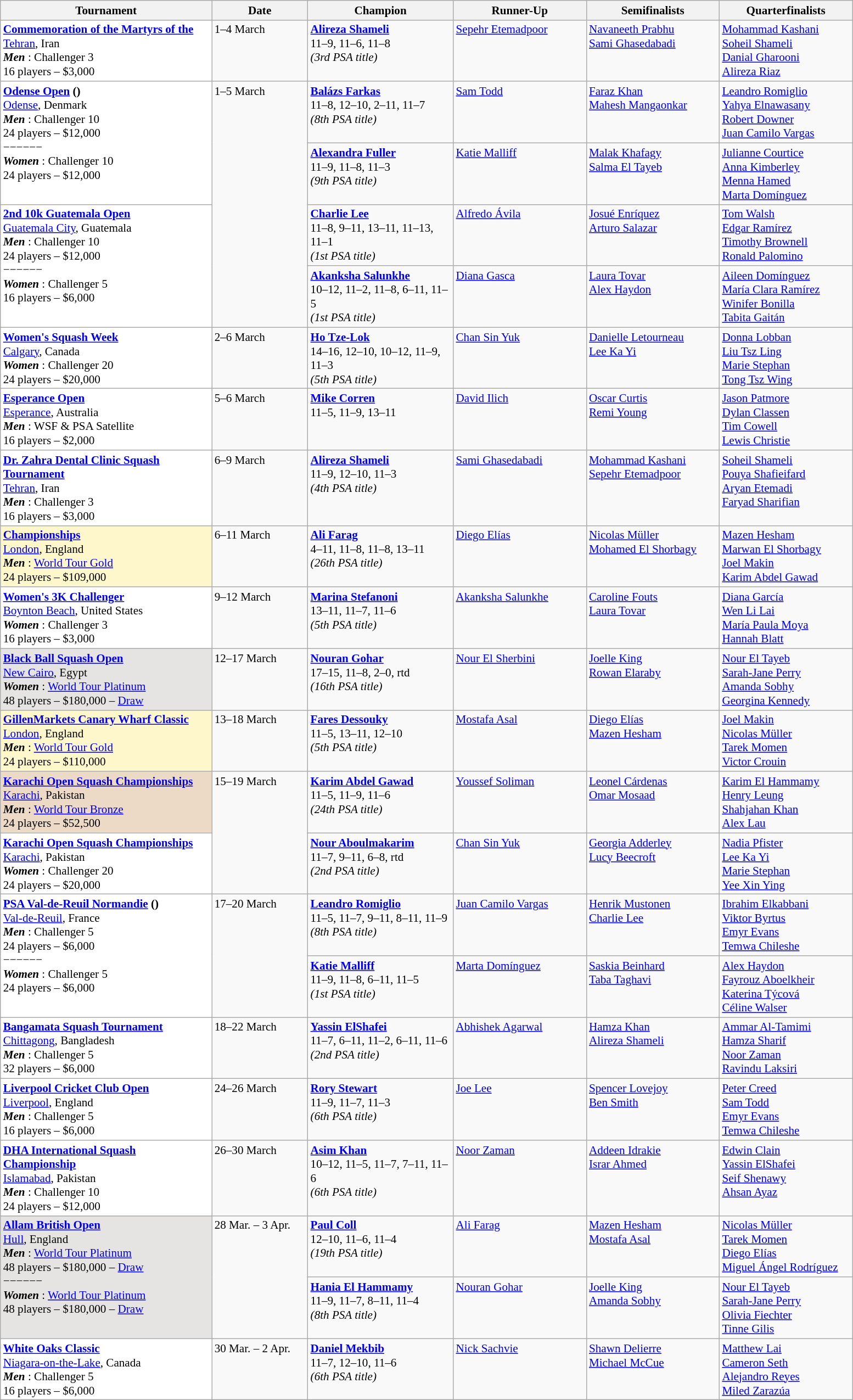<table class="wikitable" style="font-size:88%">
<tr>
<th width=250>Tournament</th>
<th width=110>Date</th>
<th width=170>Champion</th>
<th width=155>Runner-Up</th>
<th width=155>Semifinalists</th>
<th width=155>Quarterfinalists</th>
</tr>
<tr style="vertical-align:top">
<td style="background:#fff;"><strong><a href='#'>Commemoration of the Martyrs of the </a></strong><br> <a href='#'>Tehran</a>, Iran<br><strong> <em>Men</em> </strong>: Challenger 3<br>16 players – $3,000</td>
<td>1–4 March</td>
<td> <strong><a href='#'>Alireza Shameli</a></strong><br>11–9, 11–6, 11–8<br><em>(3rd PSA title)</em></td>
<td> <a href='#'>Sepehr Etemadpoor</a></td>
<td> <a href='#'>Navaneeth Prabhu</a><br> <a href='#'>Sami Ghasedabadi</a></td>
<td> <a href='#'>Mohammad Kashani</a><br> <a href='#'>Soheil Shameli</a><br> <a href='#'>Danial Gharooni</a><br> <a href='#'>Alireza Riaz</a></td>
</tr>
<tr style="vertical-align:top">
<td rowspan=2 style="background:#fff;"><strong><a href='#'>Odense Open</a> ()</strong><br> <a href='#'>Odense</a>, Denmark<br><strong> <em>Men</em> </strong>: Challenger 10<br>24 players – $12,000<br>−−−−−−<br><strong> <em>Women</em> </strong>: Challenger 10<br>24 players – $12,000</td>
<td rowspan=4>1–5 March</td>
<td> <strong><a href='#'>Balázs Farkas</a></strong><br>11–8, 12–10, 2–11, 11–7<br><em>(8th PSA title)</em></td>
<td> <a href='#'>Sam Todd</a></td>
<td> <a href='#'>Faraz Khan</a><br> <a href='#'>Mahesh Mangaonkar</a></td>
<td> <a href='#'>Leandro Romiglio</a><br> <a href='#'>Yahya Elnawasany</a><br> <a href='#'>Robert Downer</a><br> <a href='#'>Juan Camilo Vargas</a></td>
</tr>
<tr style="vertical-align:top">
<td> <strong><a href='#'>Alexandra Fuller</a></strong><br>11–9, 11–8, 11–3<br><em>(9th PSA title)</em></td>
<td> <a href='#'>Katie Malliff</a></td>
<td> <a href='#'>Malak Khafagy</a><br> <a href='#'>Salma El Tayeb</a></td>
<td> <a href='#'>Julianne Courtice</a><br> <a href='#'>Anna Kimberley</a><br> <a href='#'>Menna Hamed</a><br> <a href='#'>Marta Domínguez</a></td>
</tr>
<tr style="vertical-align:top">
<td rowspan=2 style="background:#fff;"><strong><a href='#'>2nd 10k Guatemala Open</a></strong><br> <a href='#'>Guatemala City</a>, Guatemala<br><strong> <em>Men</em> </strong>: Challenger 10<br>24 players – $12,000<br>−−−−−−<br><strong> <em>Women</em> </strong>: Challenger 5<br>16 players – $6,000</td>
<td> <strong><a href='#'>Charlie Lee</a></strong><br>11–8, 9–11, 13–11, 11–13, 11–1<br><em>(1st PSA title)</em></td>
<td> <a href='#'>Alfredo Ávila</a></td>
<td> <a href='#'>Josué Enríquez</a><br> <a href='#'>Arturo Salazar</a></td>
<td> <a href='#'>Tom Walsh</a><br> <a href='#'>Edgar Ramírez</a><br> <a href='#'>Timothy Brownell</a><br> <a href='#'>Ronald Palomino</a></td>
</tr>
<tr style="vertical-align:top">
<td> <strong><a href='#'>Akanksha Salunkhe</a></strong><br>10–12, 11–2, 11–8, 6–11, 11–5<br><em>(1st PSA title)</em></td>
<td> <a href='#'>Diana Gasca</a></td>
<td> <a href='#'>Laura Tovar</a><br> <a href='#'>Alex Haydon</a></td>
<td> <a href='#'>Aileen Domínguez</a><br> <a href='#'>María Clara Ramírez</a><br> <a href='#'>Winifer Bonilla</a><br> <a href='#'>Tabita Gaitán</a></td>
</tr>
<tr style="vertical-align:top">
<td style="background:#fff;"><strong><a href='#'> Women's Squash Week</a></strong><br> <a href='#'>Calgary</a>, Canada<br><strong> <em>Women</em> </strong>: Challenger 20<br>24 players – $20,000</td>
<td>2–6 March</td>
<td> <strong><a href='#'>Ho Tze-Lok</a></strong><br>14–16, 12–10, 10–12, 11–9, 11–3<br><em>(5th PSA title)</em></td>
<td> <a href='#'>Chan Sin Yuk</a></td>
<td> <a href='#'>Danielle Letourneau</a><br> <a href='#'>Lee Ka Yi</a></td>
<td> <a href='#'>Donna Lobban</a><br> <a href='#'>Liu Tsz Ling</a><br> <a href='#'>Marie Stephan</a><br> <a href='#'>Tong Tsz Wing</a></td>
</tr>
<tr style="vertical-align:top">
<td style="background:#fff;"><strong><a href='#'>Esperance Open</a></strong><br> <a href='#'>Esperance</a>, Australia<br><strong> <em>Men</em> </strong>: WSF & PSA Satellite<br>16 players – $2,000</td>
<td>5–6 March</td>
<td> <strong><a href='#'>Mike Corren</a></strong><br>11–5, 11–9, 13–11</td>
<td> <a href='#'>David Ilich</a></td>
<td> <a href='#'>Oscar Curtis</a><br> <a href='#'>Remi Young</a></td>
<td> <a href='#'>Jason Patmore</a><br> <a href='#'>Dylan Classen</a><br> <a href='#'>Tim Cowell</a><br> <a href='#'>Lewis Christie</a></td>
</tr>
<tr style="vertical-align:top">
<td style="background:#fff;"><strong><a href='#'>Dr. Zahra Dental Clinic Squash Tournament</a></strong><br> <a href='#'>Tehran</a>, Iran<br><strong> <em>Men</em> </strong>: Challenger 3<br>16 players – $3,000</td>
<td>6–9 March</td>
<td> <strong><a href='#'>Alireza Shameli</a></strong><br>11–9, 12–10, 11–3<br><em>(4th PSA title)</em></td>
<td> <a href='#'>Sami Ghasedabadi</a></td>
<td> <a href='#'>Mohammad Kashani</a><br> <a href='#'>Sepehr Etemadpoor</a></td>
<td> <a href='#'>Soheil Shameli</a><br> <a href='#'>Pouya Shafieifard</a><br> <a href='#'>Aryan Etemadi</a><br> <a href='#'>Faryad Sharifian</a></td>
</tr>
<tr style="vertical-align:top">
<td style="background:#fff7cc;"><strong><a href='#'> Championships</a></strong><br> <a href='#'>London</a>, England<br><strong> <em>Men</em> </strong>: <a href='#'>World Tour Gold</a><br>24 players – $109,000</td>
<td>6–11 March</td>
<td> <strong><a href='#'>Ali Farag</a></strong><br>4–11, 11–8, 11–8, 13–11<br><em>(26th PSA title)</em></td>
<td> <a href='#'>Diego Elías</a></td>
<td> <a href='#'>Nicolas Müller</a><br> <a href='#'>Mohamed El Shorbagy</a></td>
<td> <a href='#'>Mazen Hesham</a><br> <a href='#'>Marwan El Shorbagy</a><br> <a href='#'>Joel Makin</a><br> <a href='#'>Karim Abdel Gawad</a></td>
</tr>
<tr style="vertical-align:top">
<td style="background:#fff;"><strong><a href='#'>Women's  3K Challenger</a></strong><br> <a href='#'>Boynton Beach</a>, United States<br><strong> <em>Women</em> </strong>: Challenger 3<br>16 players – $3,000</td>
<td>9–12 March</td>
<td> <strong><a href='#'>Marina Stefanoni</a></strong><br>13–11, 11–7, 11–6<br><em>(5th PSA title)</em></td>
<td> <a href='#'>Akanksha Salunkhe</a></td>
<td> <a href='#'>Caroline Fouts</a><br> <a href='#'>Laura Tovar</a></td>
<td> <a href='#'>Diana García</a><br> <a href='#'>Wen Li Lai</a><br> <a href='#'>María Paula Moya</a><br> <a href='#'>Hannah Blatt</a></td>
</tr>
<tr style="vertical-align:top">
<td style="background:#E5E4E2;"><strong><a href='#'> Black Ball Squash Open</a></strong><br> <a href='#'>New Cairo</a>, Egypt<br><strong> <em>Women</em> </strong>: <a href='#'>World Tour Platinum</a><br>48 players – $180,000 – <a href='#'>Draw</a></td>
<td>12–17 March</td>
<td> <strong><a href='#'>Nouran Gohar</a></strong><br>17–15, 11–8, 2–0, rtd<br><em>(16th PSA title)</em></td>
<td> <a href='#'>Nour El Sherbini</a></td>
<td> <a href='#'>Joelle King</a><br> <a href='#'>Rowan Elaraby</a></td>
<td> <a href='#'>Nour El Tayeb</a><br> <a href='#'>Sarah-Jane Perry</a><br> <a href='#'>Amanda Sobhy</a><br> <a href='#'>Georgina Kennedy</a></td>
</tr>
<tr style="vertical-align:top">
<td style="background:#fff7cc;"><strong><a href='#'>GillenMarkets Canary Wharf Classic</a></strong><br> <a href='#'>London</a>, England<br><strong> <em>Men</em> </strong>: <a href='#'>World Tour Gold</a><br>24 players – $110,000</td>
<td>13–18 March</td>
<td> <strong><a href='#'>Fares Dessouky</a></strong><br>11–5, 13–11, 12–10<br><em>(5th PSA title)</em></td>
<td> <a href='#'>Mostafa Asal</a></td>
<td> <a href='#'>Diego Elías</a><br> <a href='#'>Mazen Hesham</a></td>
<td> <a href='#'>Joel Makin</a><br> <a href='#'>Nicolas Müller</a><br> <a href='#'>Tarek Momen</a><br> <a href='#'>Victor Crouin</a></td>
</tr>
<tr style="vertical-align:top">
<td style="background:#ecd9c6;"><strong><a href='#'>Karachi Open Squash Championships</a></strong><br> <a href='#'>Karachi</a>, Pakistan<br><strong> <em>Men</em> </strong>: <a href='#'>World Tour Bronze</a><br>24 players – $52,500</td>
<td rowspan=2>15–19 March</td>
<td> <strong><a href='#'>Karim Abdel Gawad</a></strong><br>11–5, 11–9, 11–6<br><em>(24th PSA title)</em></td>
<td> <a href='#'>Youssef Soliman</a></td>
<td> <a href='#'>Leonel Cárdenas</a><br> <a href='#'>Omar Mosaad</a></td>
<td> <a href='#'>Karim El Hammamy</a><br> <a href='#'>Henry Leung</a><br> <a href='#'>Shahjahan Khan</a><br> <a href='#'>Alex Lau</a></td>
</tr>
<tr style="vertical-align:top">
<td style="background:#fff;"><strong><a href='#'>Karachi Open Squash Championships</a></strong><br> <a href='#'>Karachi</a>, Pakistan<br><strong> <em>Women</em> </strong>: Challenger 20<br>24 players – $20,000</td>
<td> <strong><a href='#'>Nour Aboulmakarim</a></strong><br>11–7, 9–11, 6–8, rtd<br><em>(2nd PSA title)</em></td>
<td> <a href='#'>Chan Sin Yuk</a></td>
<td> <a href='#'>Georgia Adderley</a><br> <a href='#'>Lucy Beecroft</a></td>
<td> <a href='#'>Nadia Pfister</a><br> <a href='#'>Lee Ka Yi</a><br> <a href='#'>Marie Stephan</a><br> <a href='#'>Yee Xin Ying</a></td>
</tr>
<tr style="vertical-align:top">
<td rowspan=2 style="background:#fff;"><strong><a href='#'>PSA Val-de-Reuil Normandie</a> ()</strong><br> <a href='#'>Val-de-Reuil</a>, France<br><strong> <em>Men</em> </strong>: Challenger 5<br>24 players – $6,000<br>−−−−−−<br><strong> <em>Women</em> </strong>: Challenger 5<br>24 players – $6,000</td>
<td rowspan=2>17–20 March</td>
<td> <strong><a href='#'>Leandro Romiglio</a></strong><br>11–5, 11–7, 9–11, 8–11, 11–9<br><em>(8th PSA title)</em></td>
<td> <a href='#'>Juan Camilo Vargas</a></td>
<td> <a href='#'>Henrik Mustonen</a><br> <a href='#'>Charlie Lee</a></td>
<td> <a href='#'>Ibrahim Elkabbani</a><br> <a href='#'>Viktor Byrtus</a><br> <a href='#'>Emyr Evans</a><br> <a href='#'>Temwa Chileshe</a></td>
</tr>
<tr style="vertical-align:top">
<td> <strong><a href='#'>Katie Malliff</a></strong><br>11–9, 11–8, 6–11, 11–5<br><em>(1st PSA title)</em></td>
<td> <a href='#'>Marta Domínguez</a></td>
<td> <a href='#'>Saskia Beinhard</a><br> <a href='#'>Taba Taghavi</a></td>
<td> <a href='#'>Alex Haydon</a><br> <a href='#'>Fayrouz Aboelkheir</a><br> <a href='#'>Katerina Týcová</a><br> <a href='#'>Céline Walser</a></td>
</tr>
<tr style="vertical-align:top">
<td style="background:#fff;"><strong><a href='#'>Bangamata Squash Tournament</a></strong><br> <a href='#'>Chittagong</a>, Bangladesh<br><strong> <em>Men</em> </strong>: Challenger 5<br>32 players – $6,000</td>
<td>18–22 March</td>
<td> <strong><a href='#'>Yassin ElShafei</a></strong><br>11–7, 6–11, 11–2, 6–11, 11–6<br><em>(2nd PSA title)</em></td>
<td> <a href='#'>Abhishek Agarwal</a></td>
<td> <a href='#'>Hamza Khan</a><br> <a href='#'>Alireza Shameli</a></td>
<td> <a href='#'>Ammar Al-Tamimi</a><br> <a href='#'>Hamza Sharif</a><br> <a href='#'>Noor Zaman</a><br> <a href='#'>Ravindu Laksiri</a></td>
</tr>
<tr style="vertical-align:top">
<td style="background:#fff;"><strong><a href='#'>Liverpool Cricket Club Open</a></strong><br> <a href='#'>Liverpool</a>, England<br><strong> <em>Men</em> </strong>: Challenger 5<br>16 players – $6,000</td>
<td>24–26 March</td>
<td> <strong><a href='#'>Rory Stewart</a></strong><br>11–9, 11–7, 11–3<br><em>(6th PSA title)</em></td>
<td> <a href='#'>Joe Lee</a></td>
<td> <a href='#'>Spencer Lovejoy</a><br> <a href='#'>Ben Smith</a></td>
<td> <a href='#'>Peter Creed</a><br> <a href='#'>Sam Todd</a><br> <a href='#'>Emyr Evans</a><br> <a href='#'>Temwa Chileshe</a></td>
</tr>
<tr style="vertical-align:top">
<td style="background:#fff;"><strong><a href='#'>DHA International Squash Championship</a></strong><br> <a href='#'>Islamabad</a>, Pakistan<br><em> <strong>Men</strong> </em>: Challenger 10<br>24 players – $12,000</td>
<td>26–30 March</td>
<td> <strong><a href='#'>Asim Khan</a></strong><br>10–12, 11–5, 11–7, 7–11, 11–6<br><em>(6th PSA title)</em></td>
<td> <a href='#'>Noor Zaman</a></td>
<td> <a href='#'>Addeen Idrakie</a><br> <a href='#'>Israr Ahmed</a></td>
<td> <a href='#'>Edwin Clain</a><br> <a href='#'>Yassin ElShafei</a><br> <a href='#'>Seif Shenawy</a><br> <a href='#'>Ahsan Ayaz</a></td>
</tr>
<tr style="vertical-align:top">
<td rowspan=2 style="background:#E5E4E2;"><strong><a href='#'>Allam British Open</a></strong><br> <a href='#'>Hull</a>, England<br><strong> <em>Men</em> </strong>: <a href='#'>World Tour Platinum</a><br>48 players – $180,000 – <a href='#'>Draw</a><br>−−−−−−<br><strong> <em>Women</em> </strong>: <a href='#'>World Tour Platinum</a><br>48 players – $180,000 – <a href='#'>Draw</a></td>
<td rowspan=2>28 Mar. – 3 Apr.</td>
<td> <strong><a href='#'>Paul Coll</a></strong><br>12–10, 11–6, 11–4<br><em>(19th PSA title)</em></td>
<td> <a href='#'>Ali Farag</a></td>
<td> <a href='#'>Mazen Hesham</a><br> <a href='#'>Mostafa Asal</a></td>
<td> <a href='#'>Nicolas Müller</a><br> <a href='#'>Tarek Momen</a><br> <a href='#'>Diego Elías</a><br> <a href='#'>Miguel Ángel Rodríguez</a></td>
</tr>
<tr style="vertical-align:top">
<td> <strong><a href='#'>Hania El Hammamy</a></strong><br>11–9, 11–7, 8–11, 11–4<br><em>(8th PSA title)</em></td>
<td> <a href='#'>Nouran Gohar</a></td>
<td> <a href='#'>Joelle King</a><br> <a href='#'>Amanda Sobhy</a></td>
<td> <a href='#'>Nour El Tayeb</a><br> <a href='#'>Sarah-Jane Perry</a><br> <a href='#'>Olivia Fiechter</a><br> <a href='#'>Tinne Gilis</a></td>
</tr>
<tr style="vertical-align:top">
<td style="background:#fff;"><strong><a href='#'>White Oaks Classic</a></strong><br> <a href='#'>Niagara-on-the-Lake</a>, Canada<br><strong> <em>Men</em> </strong>: Challenger 5<br>16 players – $6,000</td>
<td>30 Mar. – 2 Apr.</td>
<td> <strong><a href='#'>Daniel Mekbib</a></strong><br>11–7, 12–10, 11–6<br><em>(6th PSA title)</em></td>
<td> <a href='#'>Nick Sachvie</a></td>
<td> <a href='#'>Shawn Delierre</a><br> <a href='#'>Michael McCue</a></td>
<td> <a href='#'>Matthew Lai</a><br> <a href='#'>Cameron Seth</a><br> <a href='#'>Alejandro Reyes</a><br> <a href='#'>Miled Zarazúa</a></td>
</tr>
</table>
